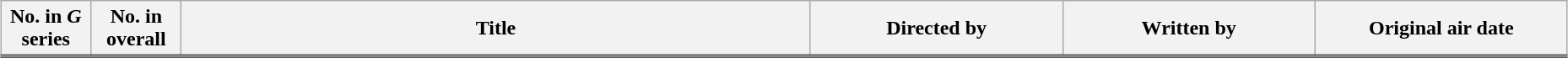<table class="wikitable" style="width:98%; margin:auto; background:#FFF;">
<tr style="border-bottom: 3px solid #595959;">
<th style="width:4em;">No. in <em>G</em> series</th>
<th style="width:4em;">No. in overall</th>
<th>Title</th>
<th style="width:12em;">Directed by</th>
<th style="width:12em;">Written by</th>
<th style="width:12em;">Original air date</th>
</tr>
<tr>
</tr>
</table>
